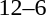<table style="text-align:center">
<tr>
<th width=200></th>
<th width=100></th>
<th width=200></th>
</tr>
<tr>
<td align=right><strong></strong></td>
<td>12–6</td>
<td align=left></td>
</tr>
</table>
